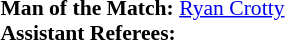<table style="width:100%; font-size:90%;">
<tr>
<td><br><strong>Man of the Match:</strong>
<a href='#'>Ryan Crotty</a><br><strong>Assistant Referees:</strong></td>
</tr>
</table>
